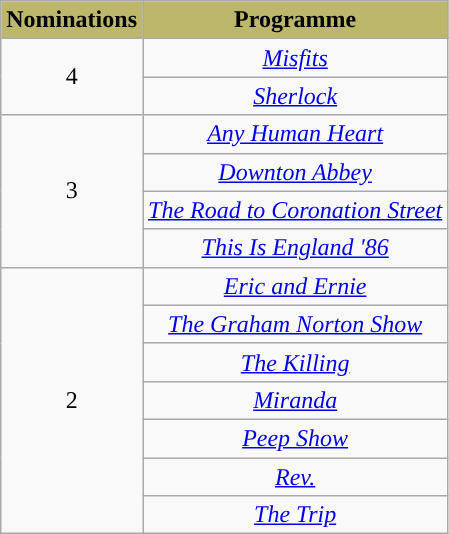<table class="wikitable" style="text-align:center;">
<tr>
<th style="background:#BDB76B;">Nominations</th>
<th style="background:#BDB76B;">Programme</th>
</tr>
<tr>
<td rowspan="2">4</td>
<td><em><a href='#'>Misfits</a></em></td>
</tr>
<tr>
<td><em><a href='#'>Sherlock</a></em></td>
</tr>
<tr>
<td rowspan="4">3</td>
<td><em><a href='#'>Any Human Heart</a></em></td>
</tr>
<tr>
<td><em><a href='#'>Downton Abbey</a></em></td>
</tr>
<tr>
<td><em><a href='#'>The Road to Coronation Street</a></em></td>
</tr>
<tr>
<td><em><a href='#'>This Is England '86</a></em></td>
</tr>
<tr>
<td rowspan="8">2</td>
<td><em><a href='#'>Eric and Ernie</a></em></td>
</tr>
<tr>
<td><em><a href='#'>The Graham Norton Show</a></em></td>
</tr>
<tr>
<td><em><a href='#'>The Killing</a></em></td>
</tr>
<tr>
<td><em><a href='#'>Miranda</a></em></td>
</tr>
<tr>
<td><em><a href='#'>Peep Show</a></em></td>
</tr>
<tr>
<td><em><a href='#'>Rev.</a></em></td>
</tr>
<tr>
<td><em><a href='#'>The Trip</a></em></td>
</tr>
</table>
